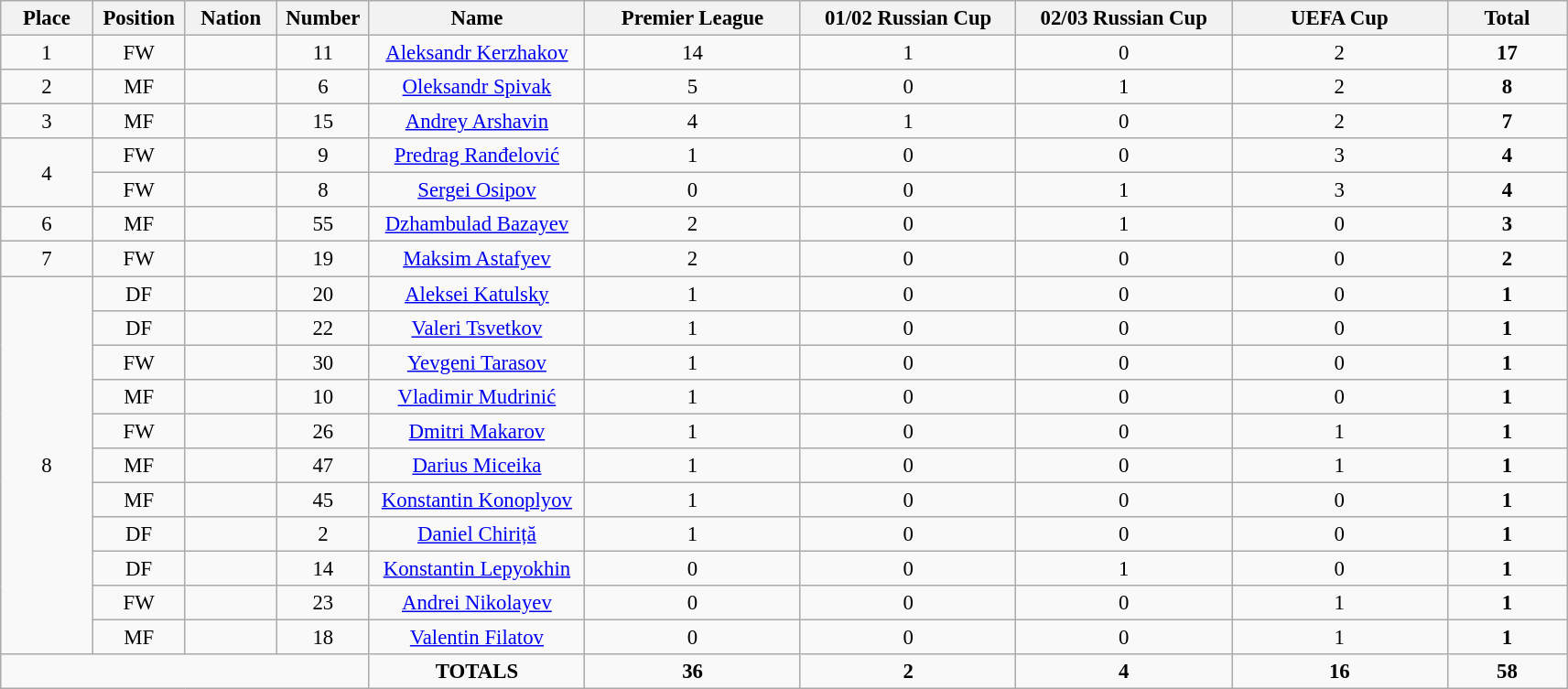<table class="wikitable" style="font-size: 95%; text-align: center;">
<tr>
<th width=60>Place</th>
<th width=60>Position</th>
<th width=60>Nation</th>
<th width=60>Number</th>
<th width=150>Name</th>
<th width=150>Premier League</th>
<th width=150>01/02 Russian Cup</th>
<th width=150>02/03 Russian Cup</th>
<th width=150>UEFA Cup</th>
<th width=80><strong>Total</strong></th>
</tr>
<tr>
<td>1</td>
<td>FW</td>
<td></td>
<td>11</td>
<td><a href='#'>Aleksandr Kerzhakov</a></td>
<td>14</td>
<td>1</td>
<td>0</td>
<td>2</td>
<td><strong>17</strong></td>
</tr>
<tr>
<td>2</td>
<td>MF</td>
<td></td>
<td>6</td>
<td><a href='#'>Oleksandr Spivak</a></td>
<td>5</td>
<td>0</td>
<td>1</td>
<td>2</td>
<td><strong>8</strong></td>
</tr>
<tr>
<td>3</td>
<td>MF</td>
<td></td>
<td>15</td>
<td><a href='#'>Andrey Arshavin</a></td>
<td>4</td>
<td>1</td>
<td>0</td>
<td>2</td>
<td><strong>7</strong></td>
</tr>
<tr>
<td rowspan="2">4</td>
<td>FW</td>
<td></td>
<td>9</td>
<td><a href='#'>Predrag Ranđelović</a></td>
<td>1</td>
<td>0</td>
<td>0</td>
<td>3</td>
<td><strong>4</strong></td>
</tr>
<tr>
<td>FW</td>
<td></td>
<td>8</td>
<td><a href='#'>Sergei Osipov</a></td>
<td>0</td>
<td>0</td>
<td>1</td>
<td>3</td>
<td><strong>4</strong></td>
</tr>
<tr>
<td>6</td>
<td>MF</td>
<td></td>
<td>55</td>
<td><a href='#'>Dzhambulad Bazayev</a></td>
<td>2</td>
<td>0</td>
<td>1</td>
<td>0</td>
<td><strong>3</strong></td>
</tr>
<tr>
<td>7</td>
<td>FW</td>
<td></td>
<td>19</td>
<td><a href='#'>Maksim Astafyev</a></td>
<td>2</td>
<td>0</td>
<td>0</td>
<td>0</td>
<td><strong>2</strong></td>
</tr>
<tr>
<td rowspan="11">8</td>
<td>DF</td>
<td></td>
<td>20</td>
<td><a href='#'>Aleksei Katulsky</a></td>
<td>1</td>
<td>0</td>
<td>0</td>
<td>0</td>
<td><strong>1</strong></td>
</tr>
<tr>
<td>DF</td>
<td></td>
<td>22</td>
<td><a href='#'>Valeri Tsvetkov</a></td>
<td>1</td>
<td>0</td>
<td>0</td>
<td>0</td>
<td><strong>1</strong></td>
</tr>
<tr>
<td>FW</td>
<td></td>
<td>30</td>
<td><a href='#'>Yevgeni Tarasov</a></td>
<td>1</td>
<td>0</td>
<td>0</td>
<td>0</td>
<td><strong>1</strong></td>
</tr>
<tr>
<td>MF</td>
<td></td>
<td>10</td>
<td><a href='#'>Vladimir Mudrinić</a></td>
<td>1</td>
<td>0</td>
<td>0</td>
<td>0</td>
<td><strong>1</strong></td>
</tr>
<tr>
<td>FW</td>
<td></td>
<td>26</td>
<td><a href='#'>Dmitri Makarov</a></td>
<td>1</td>
<td>0</td>
<td>0</td>
<td>1</td>
<td><strong>1</strong></td>
</tr>
<tr>
<td>MF</td>
<td></td>
<td>47</td>
<td><a href='#'>Darius Miceika</a></td>
<td>1</td>
<td>0</td>
<td>0</td>
<td>1</td>
<td><strong>1</strong></td>
</tr>
<tr>
<td>MF</td>
<td></td>
<td>45</td>
<td><a href='#'>Konstantin Konoplyov</a></td>
<td>1</td>
<td>0</td>
<td>0</td>
<td>0</td>
<td><strong>1</strong></td>
</tr>
<tr>
<td>DF</td>
<td></td>
<td>2</td>
<td><a href='#'>Daniel Chiriță</a></td>
<td>1</td>
<td>0</td>
<td>0</td>
<td>0</td>
<td><strong>1</strong></td>
</tr>
<tr>
<td>DF</td>
<td></td>
<td>14</td>
<td><a href='#'>Konstantin Lepyokhin</a></td>
<td>0</td>
<td>0</td>
<td>1</td>
<td>0</td>
<td><strong>1</strong></td>
</tr>
<tr>
<td>FW</td>
<td></td>
<td>23</td>
<td><a href='#'>Andrei Nikolayev</a></td>
<td>0</td>
<td>0</td>
<td>0</td>
<td>1</td>
<td><strong>1</strong></td>
</tr>
<tr>
<td>MF</td>
<td></td>
<td>18</td>
<td><a href='#'>Valentin Filatov</a></td>
<td>0</td>
<td>0</td>
<td>0</td>
<td>1</td>
<td><strong>1</strong></td>
</tr>
<tr>
<td colspan="4"></td>
<td><strong>TOTALS</strong></td>
<td><strong>36</strong></td>
<td><strong>2</strong></td>
<td><strong>4</strong></td>
<td><strong>16</strong></td>
<td><strong>58</strong></td>
</tr>
</table>
